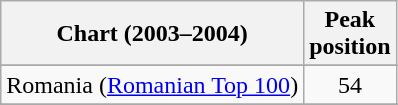<table class="wikitable sortable">
<tr>
<th>Chart (2003–2004)</th>
<th align="center">Peak<br>position</th>
</tr>
<tr>
</tr>
<tr>
</tr>
<tr>
</tr>
<tr>
</tr>
<tr>
</tr>
<tr>
</tr>
<tr>
</tr>
<tr>
</tr>
<tr>
<td align="left">Romania (<a href='#'>Romanian Top 100</a>)</td>
<td align="center">54</td>
</tr>
<tr>
</tr>
<tr>
</tr>
</table>
